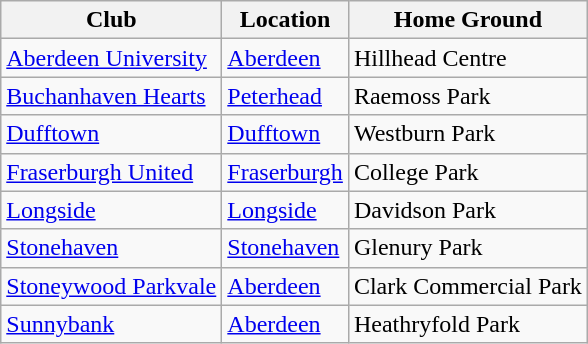<table class="wikitable">
<tr>
<th>Club</th>
<th>Location</th>
<th>Home Ground</th>
</tr>
<tr>
<td><a href='#'>Aberdeen University</a></td>
<td><a href='#'>Aberdeen</a></td>
<td>Hillhead Centre</td>
</tr>
<tr>
<td><a href='#'>Buchanhaven Hearts</a></td>
<td><a href='#'>Peterhead</a></td>
<td>Raemoss Park</td>
</tr>
<tr>
<td><a href='#'>Dufftown</a></td>
<td><a href='#'>Dufftown</a></td>
<td>Westburn Park</td>
</tr>
<tr>
<td><a href='#'>Fraserburgh United</a></td>
<td><a href='#'>Fraserburgh</a></td>
<td>College Park</td>
</tr>
<tr>
<td><a href='#'>Longside</a></td>
<td><a href='#'>Longside</a></td>
<td>Davidson Park</td>
</tr>
<tr>
<td><a href='#'>Stonehaven</a></td>
<td><a href='#'>Stonehaven</a></td>
<td>Glenury Park</td>
</tr>
<tr>
<td><a href='#'>Stoneywood Parkvale</a></td>
<td><a href='#'>Aberdeen</a></td>
<td>Clark Commercial Park</td>
</tr>
<tr>
<td><a href='#'>Sunnybank</a></td>
<td><a href='#'>Aberdeen</a></td>
<td>Heathryfold Park</td>
</tr>
</table>
